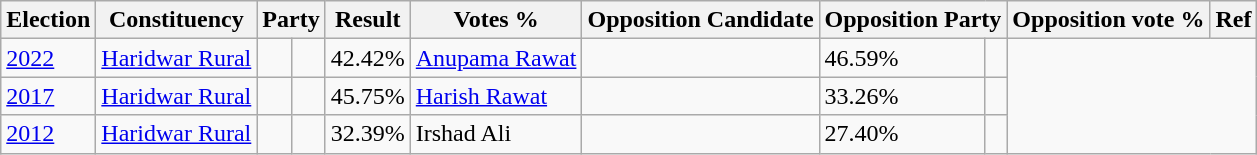<table class="wikitable sortable">
<tr>
<th>Election</th>
<th>Constituency</th>
<th colspan="2">Party</th>
<th>Result</th>
<th>Votes %</th>
<th>Opposition Candidate</th>
<th colspan="2">Opposition Party</th>
<th>Opposition vote %</th>
<th>Ref</th>
</tr>
<tr>
<td><a href='#'>2022</a></td>
<td><a href='#'>Haridwar Rural</a></td>
<td></td>
<td></td>
<td>42.42%</td>
<td><a href='#'>Anupama Rawat</a></td>
<td></td>
<td>46.59%</td>
<td></td>
</tr>
<tr>
<td><a href='#'>2017</a></td>
<td><a href='#'>Haridwar Rural</a></td>
<td></td>
<td></td>
<td>45.75%</td>
<td><a href='#'>Harish Rawat</a></td>
<td></td>
<td>33.26%</td>
<td></td>
</tr>
<tr>
<td><a href='#'>2012</a></td>
<td><a href='#'>Haridwar Rural</a></td>
<td></td>
<td></td>
<td>32.39%</td>
<td>Irshad Ali</td>
<td></td>
<td>27.40%</td>
<td></td>
</tr>
</table>
